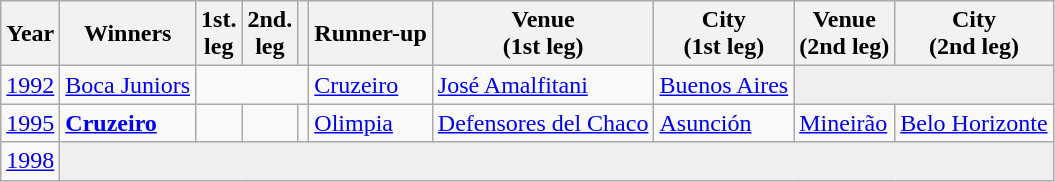<table class="wikitable sortable">
<tr>
<th>Year</th>
<th>Winners</th>
<th width=>1st.<br>leg</th>
<th width=>2nd.<br>leg</th>
<th width=></th>
<th>Runner-up</th>
<th width=>Venue <br>(1st leg)</th>
<th width=>City <br>(1st leg)</th>
<th width=>Venue <br>(2nd leg)</th>
<th width=>City <br>(2nd leg)</th>
</tr>
<tr>
<td><a href='#'>1992</a></td>
<td> <a href='#'>Boca Juniors</a></td>
<td colspan="3"></td>
<td> <a href='#'>Cruzeiro</a></td>
<td><a href='#'>José Amalfitani</a></td>
<td><a href='#'>Buenos Aires</a></td>
<td colspan=2 style=background:#efefef></td>
</tr>
<tr>
<td><a href='#'>1995</a></td>
<td> <strong><a href='#'>Cruzeiro</a></strong></td>
<td></td>
<td></td>
<td></td>
<td> <a href='#'>Olimpia</a></td>
<td><a href='#'>Defensores del Chaco</a></td>
<td><a href='#'>Asunción</a></td>
<td><a href='#'>Mineirão</a></td>
<td><a href='#'>Belo Horizonte</a></td>
</tr>
<tr>
<td><a href='#'>1998</a></td>
<td style=background:#efefef colspan=9></td>
</tr>
</table>
